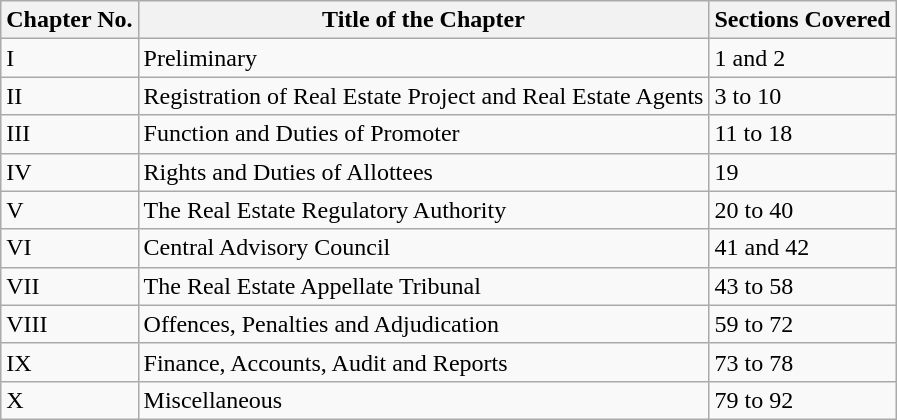<table class="wikitable">
<tr>
<th>Chapter No.</th>
<th>Title of the Chapter</th>
<th>Sections Covered</th>
</tr>
<tr>
<td>I</td>
<td>Preliminary</td>
<td>1 and 2</td>
</tr>
<tr>
<td>II</td>
<td>Registration of Real Estate Project and Real Estate Agents</td>
<td>3 to 10</td>
</tr>
<tr>
<td>III</td>
<td>Function and Duties of Promoter</td>
<td>11 to 18</td>
</tr>
<tr>
<td>IV</td>
<td>Rights and Duties of Allottees</td>
<td>19</td>
</tr>
<tr>
<td>V</td>
<td>The Real Estate Regulatory Authority</td>
<td>20 to 40</td>
</tr>
<tr>
<td>VI</td>
<td>Central Advisory Council</td>
<td>41 and 42</td>
</tr>
<tr>
<td>VII</td>
<td>The Real Estate Appellate Tribunal</td>
<td>43 to 58</td>
</tr>
<tr>
<td>VIII</td>
<td>Offences, Penalties and Adjudication</td>
<td>59 to 72</td>
</tr>
<tr>
<td>IX</td>
<td>Finance, Accounts, Audit and Reports</td>
<td>73 to 78</td>
</tr>
<tr>
<td>X</td>
<td>Miscellaneous</td>
<td>79 to 92</td>
</tr>
</table>
